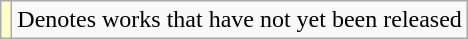<table class="wikitable">
<tr>
<td style="background:#FFFFCC;"></td>
<td>Denotes works that have not yet been released</td>
</tr>
</table>
